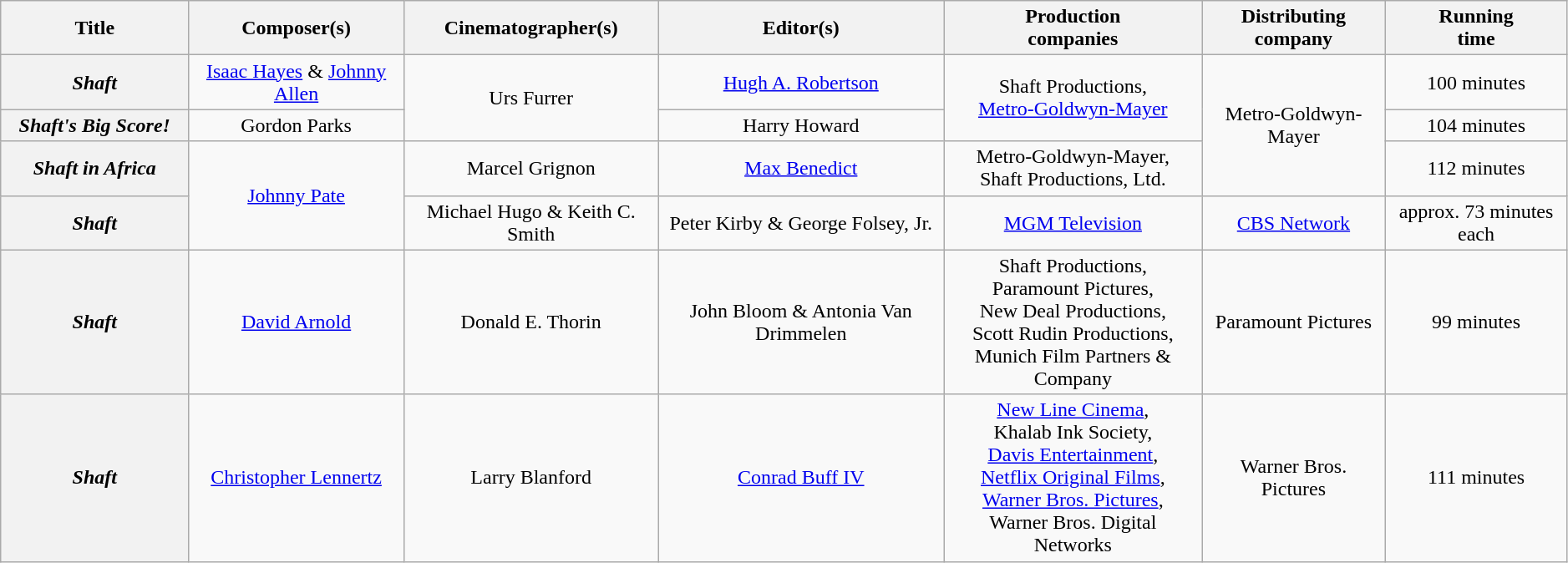<table class="wikitable plainrowheaders" style="text-align:center; width:99%;">
<tr>
<th style="width:12%;">Title</th>
<th>Composer(s)</th>
<th>Cinematographer(s)</th>
<th>Editor(s)</th>
<th>Production <br>companies</th>
<th>Distributing <br>company</th>
<th>Running <br>time</th>
</tr>
<tr>
<th scope="row"><em>Shaft</em> <br></th>
<td><a href='#'>Isaac Hayes</a> & <a href='#'>Johnny Allen</a></td>
<td rowspan="2">Urs Furrer</td>
<td><a href='#'>Hugh A. Robertson</a></td>
<td rowspan="2">Shaft Productions, <br><a href='#'>Metro-Goldwyn-Mayer</a></td>
<td rowspan="3">Metro-Goldwyn-Mayer</td>
<td>100 minutes</td>
</tr>
<tr>
<th scope="row"><em>Shaft's Big Score!</em></th>
<td>Gordon Parks</td>
<td>Harry Howard</td>
<td>104 minutes</td>
</tr>
<tr>
<th scope="row"><em>Shaft in Africa</em></th>
<td rowspan="2"><a href='#'>Johnny Pate</a></td>
<td>Marcel Grignon</td>
<td><a href='#'>Max Benedict</a></td>
<td>Metro-Goldwyn-Mayer, <br>Shaft Productions, Ltd.</td>
<td>112 minutes</td>
</tr>
<tr>
<th scope="row"><em>Shaft</em> <br></th>
<td>Michael Hugo & Keith C. Smith</td>
<td>Peter Kirby & George Folsey, Jr.</td>
<td><a href='#'>MGM Television</a></td>
<td><a href='#'>CBS Network</a></td>
<td>approx. 73 minutes each</td>
</tr>
<tr>
<th scope="row"><em>Shaft</em> <br></th>
<td><a href='#'>David Arnold</a></td>
<td>Donald E. Thorin</td>
<td>John Bloom & Antonia Van Drimmelen</td>
<td>Shaft Productions, <br>Paramount Pictures, <br>New Deal Productions, <br>Scott Rudin Productions, <br>Munich Film Partners & Company</td>
<td>Paramount Pictures</td>
<td>99 minutes</td>
</tr>
<tr>
<th scope="row"><em>Shaft</em> <br></th>
<td><a href='#'>Christopher Lennertz</a></td>
<td>Larry Blanford</td>
<td><a href='#'>Conrad Buff IV</a></td>
<td><a href='#'>New Line Cinema</a>, <br>Khalab Ink Society, <br><a href='#'>Davis Entertainment</a>, <br><a href='#'>Netflix Original Films</a>, <br><a href='#'>Warner Bros. Pictures</a>, <br>Warner Bros. Digital Networks</td>
<td>Warner Bros. Pictures</td>
<td>111 minutes</td>
</tr>
</table>
